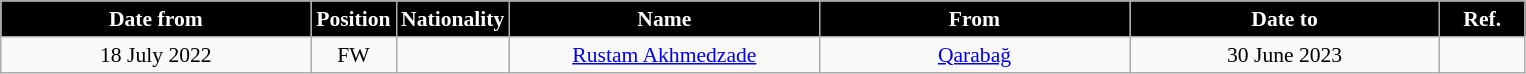<table class="wikitable" style="text-align:center; font-size:90%; ">
<tr>
<th style="background:#000000; color:#FFFFFF; width:200px;">Date from</th>
<th style="background:#000000; color:#FFFFFF; width:50px;">Position</th>
<th style="background:#000000; color:#FFFFFF; width:50px;">Nationality</th>
<th style="background:#000000; color:#FFFFFF; width:200px;">Name</th>
<th style="background:#000000; color:#FFFFFF; width:200px;">From</th>
<th style="background:#000000; color:#FFFFFF; width:200px;">Date to</th>
<th style="background:#000000; color:#FFFFFF; width:50px;">Ref.</th>
</tr>
<tr>
<td>18 July 2022</td>
<td>FW</td>
<td></td>
<td><a href='#'>Rustam Akhmedzade</a></td>
<td><a href='#'>Qarabağ</a></td>
<td>30 June 2023</td>
<td></td>
</tr>
</table>
